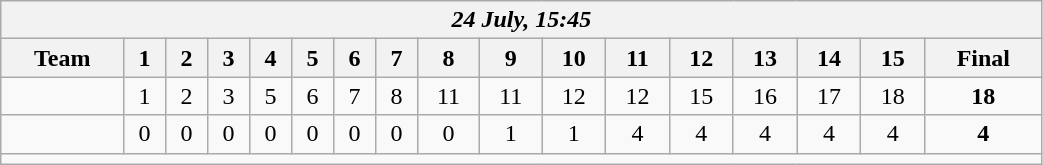<table class=wikitable style="text-align:center; width: 55%">
<tr>
<th colspan=17><em>24 July, 15:45</em></th>
</tr>
<tr>
<th>Team</th>
<th>1</th>
<th>2</th>
<th>3</th>
<th>4</th>
<th>5</th>
<th>6</th>
<th>7</th>
<th>8</th>
<th>9</th>
<th>10</th>
<th>11</th>
<th>12</th>
<th>13</th>
<th>14</th>
<th>15</th>
<th>Final</th>
</tr>
<tr>
<td align=left><strong></strong></td>
<td>1</td>
<td>2</td>
<td>3</td>
<td>5</td>
<td>6</td>
<td>7</td>
<td>8</td>
<td>11</td>
<td>11</td>
<td>12</td>
<td>12</td>
<td>15</td>
<td>16</td>
<td>17</td>
<td>18</td>
<td><strong>18</strong></td>
</tr>
<tr>
<td align=left></td>
<td>0</td>
<td>0</td>
<td>0</td>
<td>0</td>
<td>0</td>
<td>0</td>
<td>0</td>
<td>0</td>
<td>1</td>
<td>1</td>
<td>4</td>
<td>4</td>
<td>4</td>
<td>4</td>
<td>4</td>
<td><strong>4</strong></td>
</tr>
<tr>
<td colspan=17></td>
</tr>
</table>
